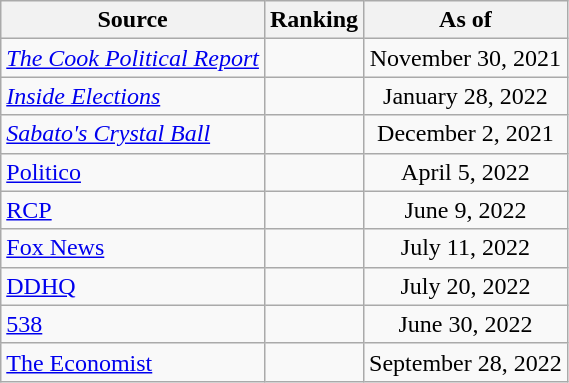<table class="wikitable" style="text-align:center">
<tr>
<th>Source</th>
<th>Ranking</th>
<th>As of</th>
</tr>
<tr>
<td align=left><em><a href='#'>The Cook Political Report</a></em></td>
<td></td>
<td>November 30, 2021</td>
</tr>
<tr>
<td align=left><em><a href='#'>Inside Elections</a></em></td>
<td></td>
<td>January 28, 2022</td>
</tr>
<tr>
<td align=left><em><a href='#'>Sabato's Crystal Ball</a></em></td>
<td></td>
<td>December 2, 2021</td>
</tr>
<tr>
<td style="text-align:left;"><a href='#'>Politico</a></td>
<td></td>
<td>April 5, 2022</td>
</tr>
<tr>
<td align="left"><a href='#'>RCP</a></td>
<td></td>
<td>June 9, 2022</td>
</tr>
<tr>
<td align=left><a href='#'>Fox News</a></td>
<td></td>
<td>July 11, 2022</td>
</tr>
<tr>
<td align="left"><a href='#'>DDHQ</a></td>
<td></td>
<td>July 20, 2022</td>
</tr>
<tr>
<td align="left"><a href='#'>538</a></td>
<td></td>
<td>June 30, 2022</td>
</tr>
<tr>
<td align="left"><a href='#'>The Economist</a></td>
<td></td>
<td>September 28, 2022</td>
</tr>
</table>
